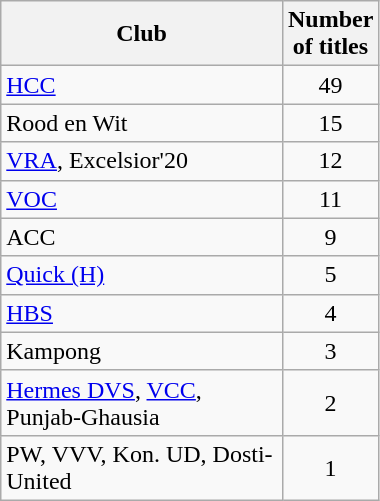<table style="width:20%;" class="wikitable sortable">
<tr>
<th>Club</th>
<th width=15%>Number of titles</th>
</tr>
<tr>
<td><a href='#'>HCC</a></td>
<td style="text-align:center;">49</td>
</tr>
<tr>
<td>Rood en Wit</td>
<td style="text-align:center;">15</td>
</tr>
<tr>
<td><a href='#'>VRA</a>, Excelsior'20</td>
<td style="text-align:center;">12</td>
</tr>
<tr>
<td><a href='#'>VOC</a></td>
<td style="text-align:center;">11</td>
</tr>
<tr>
<td>ACC</td>
<td style="text-align:center;">9</td>
</tr>
<tr>
<td><a href='#'>Quick (H)</a></td>
<td style="text-align:center;">5</td>
</tr>
<tr>
<td><a href='#'>HBS</a></td>
<td style="text-align:center;">4</td>
</tr>
<tr>
<td>Kampong</td>
<td style="text-align:center;">3</td>
</tr>
<tr>
<td><a href='#'>Hermes DVS</a>, <a href='#'>VCC</a>, Punjab-Ghausia</td>
<td style="text-align:center;">2</td>
</tr>
<tr>
<td>PW, VVV, Kon. UD, Dosti-United</td>
<td style="text-align:center;">1</td>
</tr>
</table>
